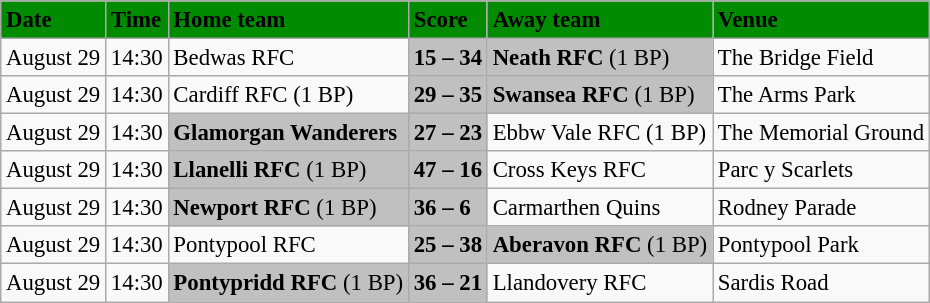<table class="wikitable" style="margin:0.5em auto; font-size:95%">
<tr bgcolor="#008B00">
<td><strong>Date</strong></td>
<td><strong>Time</strong></td>
<td><strong>Home team</strong></td>
<td><strong>Score</strong></td>
<td><strong>Away team</strong></td>
<td><strong>Venue</strong></td>
</tr>
<tr>
<td>August 29</td>
<td>14:30</td>
<td>Bedwas RFC</td>
<td bgcolor="silver"><strong>15 – 34</strong></td>
<td bgcolor="silver"><strong>Neath RFC</strong> (1 BP)</td>
<td>The Bridge Field</td>
</tr>
<tr>
<td>August 29</td>
<td>14:30</td>
<td>Cardiff RFC (1 BP)</td>
<td bgcolor="silver"><strong>29 – 35</strong></td>
<td bgcolor="silver"><strong>Swansea RFC</strong> (1 BP)</td>
<td>The Arms Park</td>
</tr>
<tr>
<td>August 29</td>
<td>14:30</td>
<td bgcolor="silver"><strong>Glamorgan Wanderers</strong></td>
<td bgcolor="silver"><strong>27 – 23</strong></td>
<td>Ebbw Vale RFC (1 BP)</td>
<td>The Memorial Ground</td>
</tr>
<tr>
<td>August 29</td>
<td>14:30</td>
<td bgcolor="silver"><strong>Llanelli RFC</strong> (1 BP)</td>
<td bgcolor="silver"><strong>47 – 16</strong></td>
<td>Cross Keys RFC</td>
<td>Parc y Scarlets</td>
</tr>
<tr>
<td>August 29</td>
<td>14:30</td>
<td bgcolor="silver"><strong>Newport RFC</strong> (1 BP)</td>
<td bgcolor="silver"><strong>36 – 6</strong></td>
<td>Carmarthen Quins</td>
<td>Rodney Parade</td>
</tr>
<tr>
<td>August 29</td>
<td>14:30</td>
<td>Pontypool RFC</td>
<td bgcolor="silver"><strong>25 – 38</strong></td>
<td bgcolor="silver"><strong>Aberavon RFC</strong> (1 BP)</td>
<td>Pontypool Park</td>
</tr>
<tr>
<td>August 29</td>
<td>14:30</td>
<td bgcolor="silver"><strong>Pontypridd RFC</strong> (1 BP)</td>
<td bgcolor="silver"><strong>36 – 21</strong></td>
<td>Llandovery RFC</td>
<td>Sardis Road</td>
</tr>
</table>
